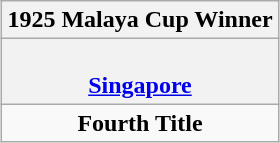<table class="wikitable" style="text-align: center; margin: 0 auto;">
<tr>
<th>1925 Malaya Cup Winner</th>
</tr>
<tr>
<th><br><a href='#'><strong>Singapore</strong></a></th>
</tr>
<tr>
<td><strong>Fourth Title</strong></td>
</tr>
</table>
